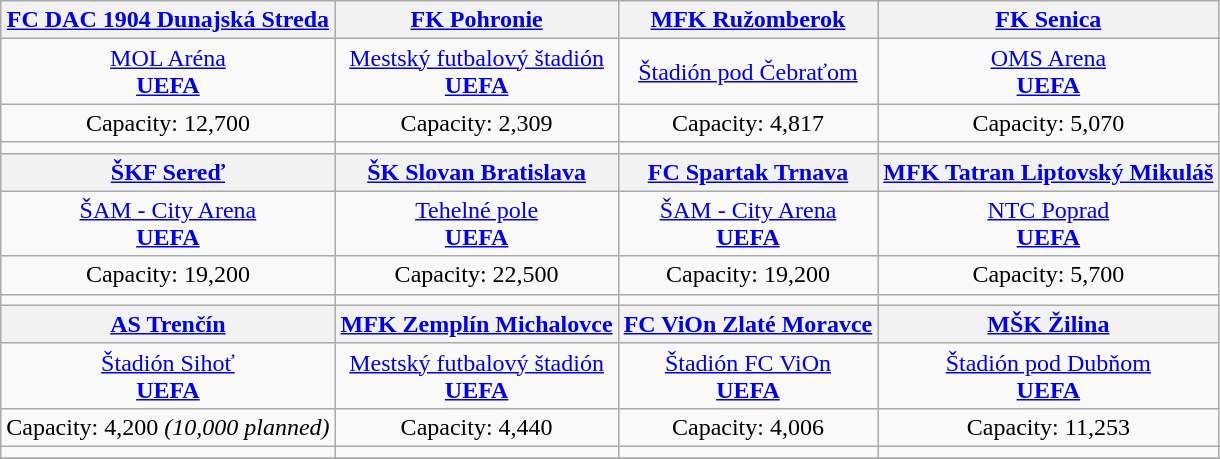<table class="wikitable" style="text-align:center">
<tr>
<th><a href='#'>FC DAC 1904 Dunajská Streda</a></th>
<th><a href='#'>FK Pohronie</a></th>
<th><a href='#'>MFK Ružomberok</a></th>
<th><a href='#'>FK Senica</a></th>
</tr>
<tr>
<td><a href='#'>MOL Aréna</a> <br><strong><a href='#'>UEFA</a></strong> </td>
<td><a href='#'>Mestský futbalový štadión</a> <br><strong><a href='#'>UEFA</a></strong> </td>
<td><a href='#'>Štadión pod Čebraťom</a></td>
<td><a href='#'>OMS Arena</a><br><strong><a href='#'>UEFA</a></strong> </td>
</tr>
<tr>
<td>Capacity: 12,700</td>
<td>Capacity: 2,309</td>
<td>Capacity: 4,817</td>
<td>Capacity: 5,070</td>
</tr>
<tr>
<td></td>
<td></td>
<td></td>
<td></td>
</tr>
<tr>
<th><a href='#'>ŠKF Sereď</a></th>
<th><a href='#'>ŠK Slovan Bratislava</a></th>
<th><a href='#'>FC Spartak Trnava</a></th>
<th><a href='#'>MFK Tatran Liptovský Mikuláš</a></th>
</tr>
<tr>
<td><a href='#'>ŠAM - City Arena</a><br><strong><a href='#'>UEFA</a></strong> </td>
<td><a href='#'>Tehelné pole</a> <br><strong><a href='#'>UEFA</a></strong> </td>
<td><a href='#'>ŠAM - City Arena</a><br><strong><a href='#'>UEFA</a></strong> </td>
<td><a href='#'>NTC Poprad</a><br><strong><a href='#'>UEFA</a></strong> </td>
</tr>
<tr>
<td>Capacity: 19,200</td>
<td>Capacity: 22,500</td>
<td>Capacity: 19,200</td>
<td>Capacity: 5,700</td>
</tr>
<tr>
<td></td>
<td></td>
<td></td>
<td></td>
</tr>
<tr>
<th><a href='#'>AS Trenčín</a></th>
<th><a href='#'>MFK Zemplín Michalovce</a></th>
<th><a href='#'>FC ViOn Zlaté Moravce</a></th>
<th><a href='#'>MŠK Žilina</a></th>
</tr>
<tr>
<td><a href='#'>Štadión Sihoť</a><br><strong><a href='#'>UEFA</a></strong> </td>
<td><a href='#'>Mestský futbalový štadión</a> <br><strong><a href='#'>UEFA</a></strong> </td>
<td><a href='#'>Štadión FC ViOn</a> <br><strong><a href='#'>UEFA</a></strong> </td>
<td><a href='#'>Štadión pod Dubňom</a><br><strong><a href='#'>UEFA</a></strong> </td>
</tr>
<tr>
<td>Capacity: 4,200 <em>(10,000 planned)</em></td>
<td>Capacity: 4,440</td>
<td>Capacity: 4,006</td>
<td>Capacity: 11,253</td>
</tr>
<tr>
<td></td>
<td></td>
<td></td>
<td></td>
</tr>
<tr>
</tr>
</table>
